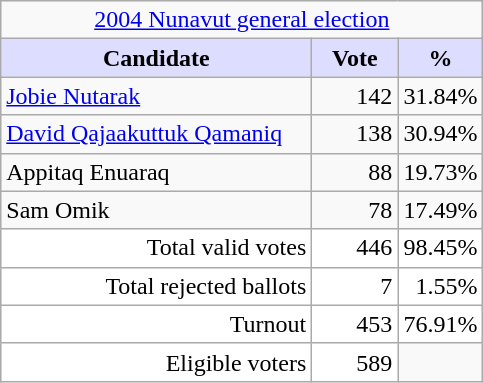<table class="wikitable">
<tr>
<td colspan=3 align=center><a href='#'>2004 Nunavut general election</a></td>
</tr>
<tr>
<th style="background:#ddf; width:200px;">Candidate</th>
<th style="background:#ddf; width:50px;">Vote</th>
<th style="background:#ddf; width:30px;">%</th>
</tr>
<tr>
<td><a href='#'>Jobie Nutarak</a></td>
<td align="right">142</td>
<td align="right">31.84%</td>
</tr>
<tr>
<td><a href='#'>David Qajaakuttuk Qamaniq</a></td>
<td align="right">138</td>
<td align="right">30.94%</td>
</tr>
<tr>
<td>Appitaq Enuaraq</td>
<td align="right">88</td>
<td align="right">19.73%</td>
</tr>
<tr>
<td>Sam Omik</td>
<td align="right">78</td>
<td align="right">17.49%</td>
</tr>
<tr style="background-color:white;text-align:right;border-top:1px solid darkgray;">
<td>Total valid votes</td>
<td>446</td>
<td>98.45%</td>
</tr>
<tr style="background-color:white;text-align:right;border-top:1px solid darkgray;">
<td>Total rejected ballots</td>
<td>7</td>
<td>1.55%</td>
</tr>
<tr style="background-color:white;text-align:right;border-top:1px solid darkgray;">
<td>Turnout</td>
<td>453</td>
<td>76.91%</td>
</tr>
<tr style="background-color:white;text-align:right;border-top:1px solid darkgray;">
<td>Eligible voters</td>
<td>589</td>
</tr>
</table>
